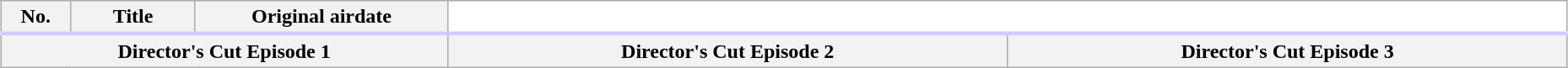<table class="wikitable" style="width:98%; margin:auto; background:#FFF;">
<tr style="border-bottom: 3px solid #CCF">
<th style="width:3em;">No.</th>
<th>Title</th>
<th style="width:12em;">Original airdate</th>
</tr>
<tr>
<th scope="col" colspan="3">Director's Cut Episode 1<br>



 
 


















</th>
<th scope="col" colspan="3">Director's Cut Episode 2<br>























</th>
<th scope="col" colspan="3">Director's Cut Episode 3<br>






















</th>
</tr>
</table>
